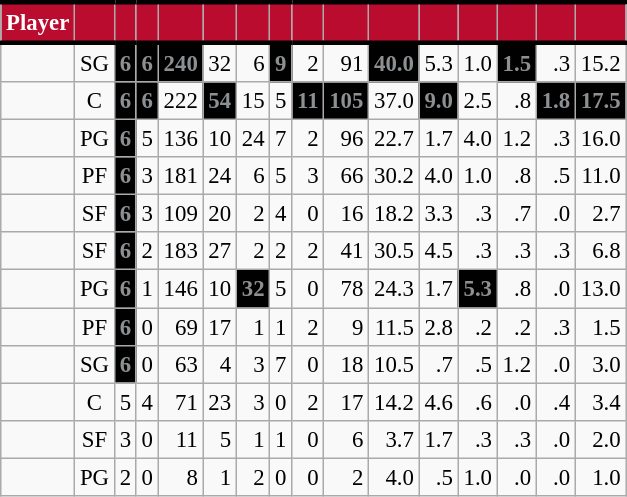<table class="wikitable sortable" style="font-size: 95%; text-align:right;">
<tr>
<th style="background:#BA0C2F; color:#FFFFFF; border-top:#010101 3px solid; border-bottom:#010101 3px solid;">Player</th>
<th style="background:#BA0C2F; color:#FFFFFF; border-top:#010101 3px solid; border-bottom:#010101 3px solid;"></th>
<th style="background:#BA0C2F; color:#FFFFFF; border-top:#010101 3px solid; border-bottom:#010101 3px solid;"></th>
<th style="background:#BA0C2F; color:#FFFFFF; border-top:#010101 3px solid; border-bottom:#010101 3px solid;"></th>
<th style="background:#BA0C2F; color:#FFFFFF; border-top:#010101 3px solid; border-bottom:#010101 3px solid;"></th>
<th style="background:#BA0C2F; color:#FFFFFF; border-top:#010101 3px solid; border-bottom:#010101 3px solid;"></th>
<th style="background:#BA0C2F; color:#FFFFFF; border-top:#010101 3px solid; border-bottom:#010101 3px solid;"></th>
<th style="background:#BA0C2F; color:#FFFFFF; border-top:#010101 3px solid; border-bottom:#010101 3px solid;"></th>
<th style="background:#BA0C2F; color:#FFFFFF; border-top:#010101 3px solid; border-bottom:#010101 3px solid;"></th>
<th style="background:#BA0C2F; color:#FFFFFF; border-top:#010101 3px solid; border-bottom:#010101 3px solid;"></th>
<th style="background:#BA0C2F; color:#FFFFFF; border-top:#010101 3px solid; border-bottom:#010101 3px solid;"></th>
<th style="background:#BA0C2F; color:#FFFFFF; border-top:#010101 3px solid; border-bottom:#010101 3px solid;"></th>
<th style="background:#BA0C2F; color:#FFFFFF; border-top:#010101 3px solid; border-bottom:#010101 3px solid;"></th>
<th style="background:#BA0C2F; color:#FFFFFF; border-top:#010101 3px solid; border-bottom:#010101 3px solid;"></th>
<th style="background:#BA0C2F; color:#FFFFFF; border-top:#010101 3px solid; border-bottom:#010101 3px solid;"></th>
<th style="background:#BA0C2F; color:#FFFFFF; border-top:#010101 3px solid; border-bottom:#010101 3px solid;"></th>
</tr>
<tr>
<td style="text-align:left;"></td>
<td style="text-align:center;">SG</td>
<td style="background:#010101; color:#8D9093;"><strong>6</strong></td>
<td style="background:#010101; color:#8D9093;"><strong>6</strong></td>
<td style="background:#010101; color:#8D9093;"><strong>240</strong></td>
<td>32</td>
<td>6</td>
<td style="background:#010101; color:#8D9093;"><strong>9</strong></td>
<td>2</td>
<td>91</td>
<td style="background:#010101; color:#8D9093;"><strong>40.0</strong></td>
<td>5.3</td>
<td>1.0</td>
<td style="background:#010101; color:#8D9093;"><strong>1.5</strong></td>
<td>.3</td>
<td>15.2</td>
</tr>
<tr>
<td style="text-align:left;"></td>
<td style="text-align:center;">C</td>
<td style="background:#010101; color:#8D9093;"><strong>6</strong></td>
<td style="background:#010101; color:#8D9093;"><strong>6</strong></td>
<td>222</td>
<td style="background:#010101; color:#8D9093;"><strong>54</strong></td>
<td>15</td>
<td>5</td>
<td style="background:#010101; color:#8D9093;"><strong>11</strong></td>
<td style="background:#010101; color:#8D9093;"><strong>105</strong></td>
<td>37.0</td>
<td style="background:#010101; color:#8D9093;"><strong>9.0</strong></td>
<td>2.5</td>
<td>.8</td>
<td style="background:#010101; color:#8D9093;"><strong>1.8</strong></td>
<td style="background:#010101; color:#8D9093;"><strong>17.5</strong></td>
</tr>
<tr>
<td style="text-align:left;"></td>
<td style="text-align:center;">PG</td>
<td style="background:#010101; color:#8D9093;"><strong>6</strong></td>
<td>5</td>
<td>136</td>
<td>10</td>
<td>24</td>
<td>7</td>
<td>2</td>
<td>96</td>
<td>22.7</td>
<td>1.7</td>
<td>4.0</td>
<td>1.2</td>
<td>.3</td>
<td>16.0</td>
</tr>
<tr>
<td style="text-align:left;"></td>
<td style="text-align:center;">PF</td>
<td style="background:#010101; color:#8D9093;"><strong>6</strong></td>
<td>3</td>
<td>181</td>
<td>24</td>
<td>6</td>
<td>5</td>
<td>3</td>
<td>66</td>
<td>30.2</td>
<td>4.0</td>
<td>1.0</td>
<td>.8</td>
<td>.5</td>
<td>11.0</td>
</tr>
<tr>
<td style="text-align:left;"></td>
<td style="text-align:center;">SF</td>
<td style="background:#010101; color:#8D9093;"><strong>6</strong></td>
<td>3</td>
<td>109</td>
<td>20</td>
<td>2</td>
<td>4</td>
<td>0</td>
<td>16</td>
<td>18.2</td>
<td>3.3</td>
<td>.3</td>
<td>.7</td>
<td>.0</td>
<td>2.7</td>
</tr>
<tr>
<td style="text-align:left;"></td>
<td style="text-align:center;">SF</td>
<td style="background:#010101; color:#8D9093;"><strong>6</strong></td>
<td>2</td>
<td>183</td>
<td>27</td>
<td>2</td>
<td>2</td>
<td>2</td>
<td>41</td>
<td>30.5</td>
<td>4.5</td>
<td>.3</td>
<td>.3</td>
<td>.3</td>
<td>6.8</td>
</tr>
<tr>
<td style="text-align:left;"></td>
<td style="text-align:center;">PG</td>
<td style="background:#010101; color:#8D9093;"><strong>6</strong></td>
<td>1</td>
<td>146</td>
<td>10</td>
<td style="background:#010101; color:#8D9093;"><strong>32</strong></td>
<td>5</td>
<td>0</td>
<td>78</td>
<td>24.3</td>
<td>1.7</td>
<td style="background:#010101; color:#8D9093;"><strong>5.3</strong></td>
<td>.8</td>
<td>.0</td>
<td>13.0</td>
</tr>
<tr>
<td style="text-align:left;"></td>
<td style="text-align:center;">PF</td>
<td style="background:#010101; color:#8D9093;"><strong>6</strong></td>
<td>0</td>
<td>69</td>
<td>17</td>
<td>1</td>
<td>1</td>
<td>2</td>
<td>9</td>
<td>11.5</td>
<td>2.8</td>
<td>.2</td>
<td>.2</td>
<td>.3</td>
<td>1.5</td>
</tr>
<tr>
<td style="text-align:left;"></td>
<td style="text-align:center;">SG</td>
<td style="background:#010101; color:#8D9093;"><strong>6</strong></td>
<td>0</td>
<td>63</td>
<td>4</td>
<td>3</td>
<td>7</td>
<td>0</td>
<td>18</td>
<td>10.5</td>
<td>.7</td>
<td>.5</td>
<td>1.2</td>
<td>.0</td>
<td>3.0</td>
</tr>
<tr>
<td style="text-align:left;"></td>
<td style="text-align:center;">C</td>
<td>5</td>
<td>4</td>
<td>71</td>
<td>23</td>
<td>3</td>
<td>0</td>
<td>2</td>
<td>17</td>
<td>14.2</td>
<td>4.6</td>
<td>.6</td>
<td>.0</td>
<td>.4</td>
<td>3.4</td>
</tr>
<tr>
<td style="text-align:left;"></td>
<td style="text-align:center;">SF</td>
<td>3</td>
<td>0</td>
<td>11</td>
<td>5</td>
<td>1</td>
<td>1</td>
<td>0</td>
<td>6</td>
<td>3.7</td>
<td>1.7</td>
<td>.3</td>
<td>.3</td>
<td>.0</td>
<td>2.0</td>
</tr>
<tr>
<td style="text-align:left;"></td>
<td style="text-align:center;">PG</td>
<td>2</td>
<td>0</td>
<td>8</td>
<td>1</td>
<td>2</td>
<td>0</td>
<td>0</td>
<td>2</td>
<td>4.0</td>
<td>.5</td>
<td>1.0</td>
<td>.0</td>
<td>.0</td>
<td>1.0</td>
</tr>
</table>
